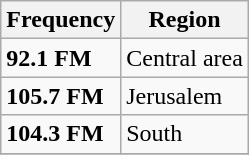<table class="wikitable">
<tr>
<th>Frequency</th>
<th>Region</th>
</tr>
<tr>
<td><strong>92.1 FM</strong></td>
<td>Central area</td>
</tr>
<tr>
<td><strong>105.7 FM</strong></td>
<td>Jerusalem</td>
</tr>
<tr>
<td><strong>104.3 FM</strong></td>
<td>South</td>
</tr>
<tr>
</tr>
</table>
